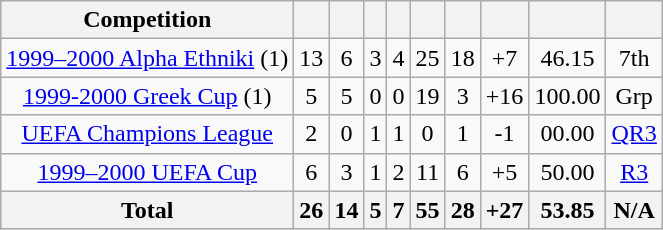<table class="wikitable" style="text-align:center">
<tr>
<th>Competition</th>
<th></th>
<th></th>
<th></th>
<th></th>
<th></th>
<th></th>
<th></th>
<th></th>
<th></th>
</tr>
<tr>
<td><a href='#'>1999–2000 Alpha Ethniki</a> (1)</td>
<td>13</td>
<td>6</td>
<td>3</td>
<td>4</td>
<td>25</td>
<td>18</td>
<td>+7</td>
<td>46.15</td>
<td>7th</td>
</tr>
<tr>
<td><a href='#'>1999-2000 Greek Cup</a> (1)</td>
<td>5</td>
<td>5</td>
<td>0</td>
<td>0</td>
<td>19</td>
<td>3</td>
<td>+16</td>
<td>100.00</td>
<td>Grp</td>
</tr>
<tr>
<td><a href='#'>UEFA Champions League</a></td>
<td>2</td>
<td>0</td>
<td>1</td>
<td>1</td>
<td>0</td>
<td>1</td>
<td>-1</td>
<td>00.00</td>
<td><a href='#'>QR3</a></td>
</tr>
<tr>
<td><a href='#'>1999–2000 UEFA Cup</a></td>
<td>6</td>
<td>3</td>
<td>1</td>
<td>2</td>
<td>11</td>
<td>6</td>
<td>+5</td>
<td>50.00</td>
<td><a href='#'>R3</a></td>
</tr>
<tr>
<th>Total</th>
<th>26</th>
<th>14</th>
<th>5</th>
<th>7</th>
<th>55</th>
<th>28</th>
<th>+27</th>
<th>53.85</th>
<th>N/A</th>
</tr>
</table>
